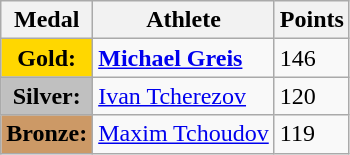<table class="wikitable">
<tr>
<th><strong>Medal</strong></th>
<th><strong>Athlete</strong></th>
<th><strong>Points</strong></th>
</tr>
<tr>
<td style="text-align:center;background-color:gold;"><strong>Gold:</strong></td>
<td> <strong><a href='#'>Michael Greis</a></strong></td>
<td>146</td>
</tr>
<tr>
<td style="text-align:center;background-color:silver;"><strong>Silver:</strong></td>
<td> <a href='#'>Ivan Tcherezov</a></td>
<td>120</td>
</tr>
<tr>
<td style="text-align:center;background-color:#CC9966;"><strong>Bronze:</strong></td>
<td> <a href='#'>Maxim Tchoudov</a></td>
<td>119</td>
</tr>
</table>
